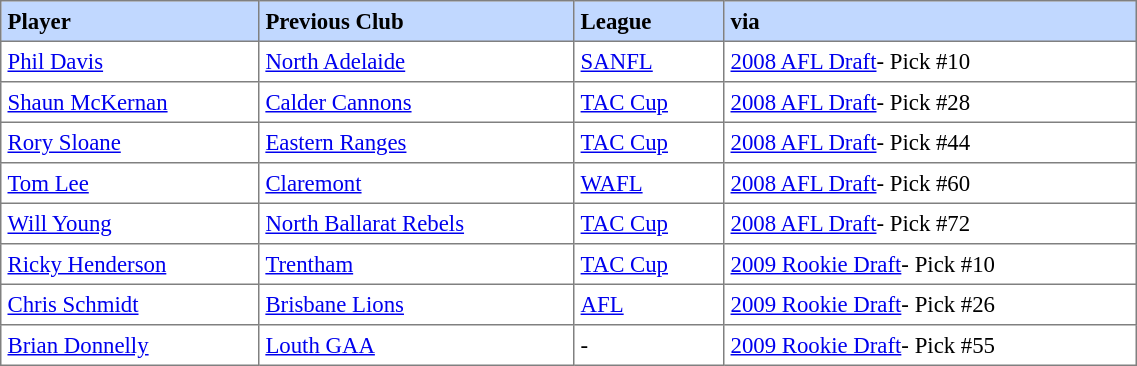<table border="1" cellpadding="4" cellspacing="0"  style="text-align:left; font-size:95%; border-collapse:collapse; width:60%;">
<tr style="background:#C1D8FF;">
<th>Player</th>
<th>Previous Club</th>
<th>League</th>
<th>via</th>
</tr>
<tr>
<td> <a href='#'>Phil Davis</a></td>
<td><a href='#'>North Adelaide</a></td>
<td><a href='#'>SANFL</a></td>
<td><a href='#'>2008 AFL Draft</a>- Pick #10</td>
</tr>
<tr>
<td> <a href='#'>Shaun McKernan</a></td>
<td><a href='#'>Calder Cannons</a></td>
<td><a href='#'>TAC Cup</a></td>
<td><a href='#'>2008 AFL Draft</a>- Pick #28</td>
</tr>
<tr>
<td> <a href='#'>Rory Sloane</a></td>
<td><a href='#'>Eastern Ranges</a></td>
<td><a href='#'>TAC Cup</a></td>
<td><a href='#'>2008 AFL Draft</a>- Pick #44</td>
</tr>
<tr>
<td> <a href='#'>Tom Lee</a></td>
<td><a href='#'>Claremont</a></td>
<td><a href='#'>WAFL</a></td>
<td><a href='#'>2008 AFL Draft</a>- Pick #60</td>
</tr>
<tr>
<td> <a href='#'>Will Young</a></td>
<td><a href='#'>North Ballarat Rebels</a></td>
<td><a href='#'>TAC Cup</a></td>
<td><a href='#'>2008 AFL Draft</a>- Pick #72</td>
</tr>
<tr>
<td> <a href='#'>Ricky Henderson</a></td>
<td><a href='#'>Trentham</a></td>
<td><a href='#'>TAC Cup</a></td>
<td><a href='#'>2009 Rookie Draft</a>- Pick #10</td>
</tr>
<tr>
<td> <a href='#'>Chris Schmidt</a></td>
<td><a href='#'>Brisbane Lions</a></td>
<td><a href='#'>AFL</a></td>
<td><a href='#'>2009 Rookie Draft</a>- Pick #26</td>
</tr>
<tr>
<td> <a href='#'>Brian Donnelly</a></td>
<td><a href='#'>Louth GAA</a></td>
<td>-</td>
<td><a href='#'>2009 Rookie Draft</a>- Pick #55</td>
</tr>
</table>
